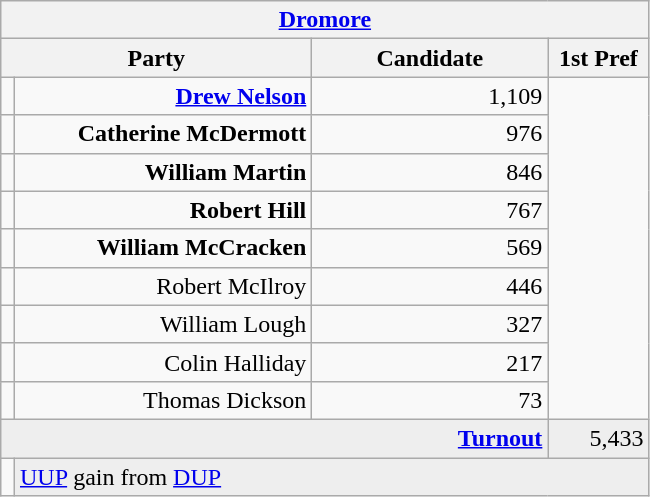<table class="wikitable">
<tr>
<th colspan="4" align="center"><a href='#'>Dromore</a></th>
</tr>
<tr>
<th colspan="2" align="center" width=200>Party</th>
<th width=150>Candidate</th>
<th width=60>1st Pref</th>
</tr>
<tr>
<td></td>
<td align="right"><strong><a href='#'>Drew Nelson</a></strong></td>
<td align="right">1,109</td>
</tr>
<tr>
<td></td>
<td align="right"><strong>Catherine McDermott</strong></td>
<td align="right">976</td>
</tr>
<tr>
<td></td>
<td align="right"><strong>William Martin</strong></td>
<td align="right">846</td>
</tr>
<tr>
<td></td>
<td align="right"><strong>Robert Hill</strong></td>
<td align="right">767</td>
</tr>
<tr>
<td></td>
<td align="right"><strong>William McCracken</strong></td>
<td align="right">569</td>
</tr>
<tr>
<td></td>
<td align="right">Robert McIlroy</td>
<td align="right">446</td>
</tr>
<tr>
<td></td>
<td align="right">William Lough</td>
<td align="right">327</td>
</tr>
<tr>
<td></td>
<td align="right">Colin Halliday</td>
<td align="right">217</td>
</tr>
<tr>
<td></td>
<td align="right">Thomas Dickson</td>
<td align="right">73</td>
</tr>
<tr bgcolor="EEEEEE">
<td colspan=3 align="right"><strong><a href='#'>Turnout</a></strong></td>
<td align="right">5,433</td>
</tr>
<tr>
<td bgcolor=></td>
<td colspan=3 bgcolor="EEEEEE"><a href='#'>UUP</a> gain from <a href='#'>DUP</a></td>
</tr>
</table>
